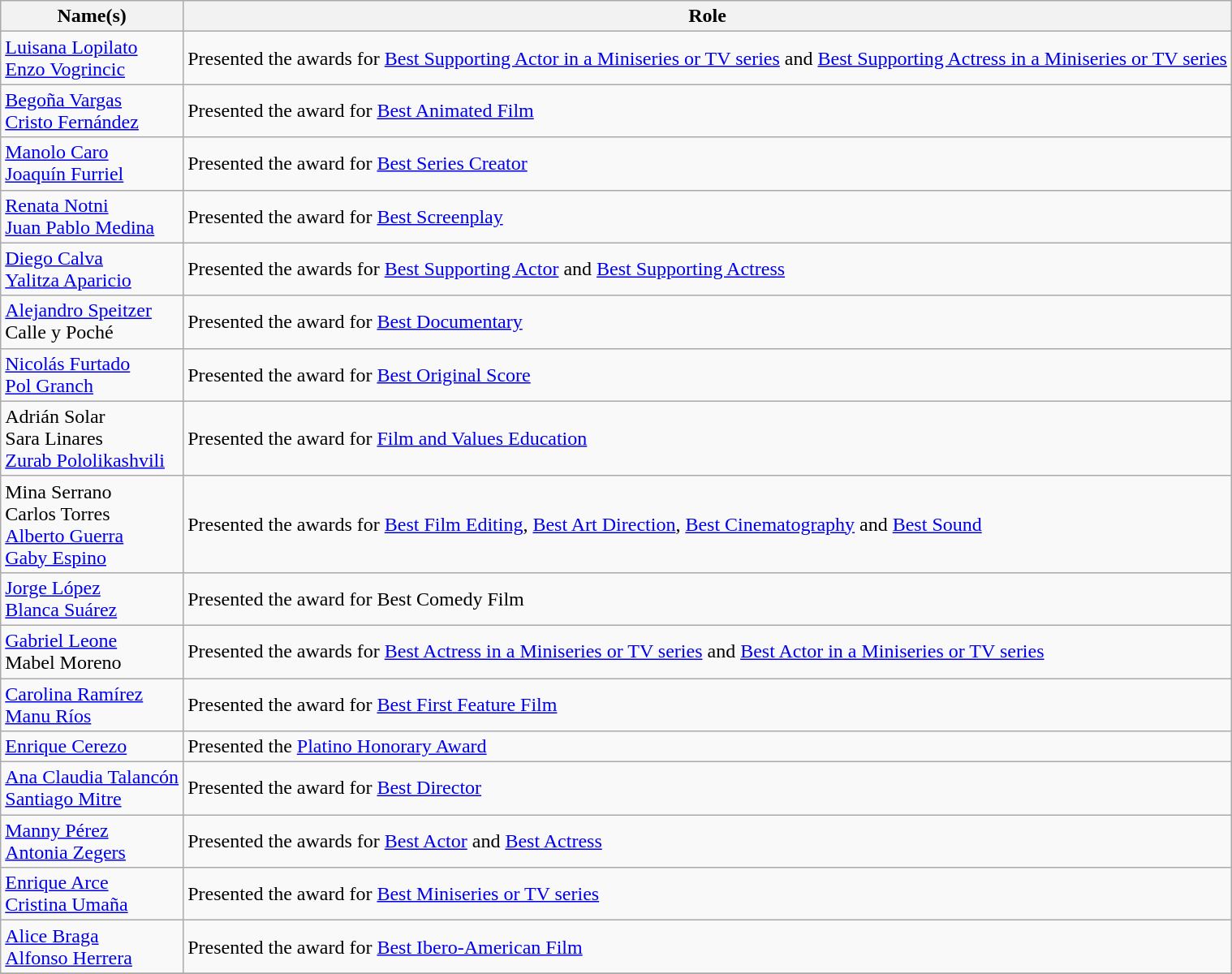<table class="wikitable plainrowheaders sortable">
<tr>
<th scope="col">Name(s)</th>
<th scope="col">Role</th>
</tr>
<tr>
<td><a href='#'>Luisana Lopilato</a><br><a href='#'>Enzo Vogrincic</a></td>
<td>Presented the awards for <a href='#'>Best Supporting Actor in a Miniseries or TV series</a> and <a href='#'>Best Supporting Actress in a Miniseries or TV series</a></td>
</tr>
<tr>
<td><a href='#'>Begoña Vargas</a><br><a href='#'>Cristo Fernández</a></td>
<td>Presented the award for <a href='#'>Best Animated Film</a></td>
</tr>
<tr>
<td><a href='#'>Manolo Caro</a><br><a href='#'>Joaquín Furriel</a></td>
<td>Presented the award for <a href='#'>Best Series Creator</a></td>
</tr>
<tr>
<td><a href='#'>Renata Notni</a><br><a href='#'>Juan Pablo Medina</a></td>
<td>Presented the award for <a href='#'>Best Screenplay</a></td>
</tr>
<tr>
<td><a href='#'>Diego Calva</a><br><a href='#'>Yalitza Aparicio</a></td>
<td>Presented the awards for <a href='#'>Best Supporting Actor</a> and <a href='#'>Best Supporting Actress</a></td>
</tr>
<tr>
<td><a href='#'>Alejandro Speitzer</a><br>Calle y Poché</td>
<td>Presented the award for <a href='#'>Best Documentary</a></td>
</tr>
<tr>
<td><a href='#'>Nicolás Furtado</a><br><a href='#'>Pol Granch</a></td>
<td>Presented the award for <a href='#'>Best Original Score</a></td>
</tr>
<tr>
<td>Adrián Solar<br>Sara Linares<br><a href='#'>Zurab Pololikashvili</a></td>
<td>Presented the award for <a href='#'>Film and Values Education</a></td>
</tr>
<tr>
<td>Mina Serrano<br>Carlos Torres<br><a href='#'>Alberto Guerra</a><br><a href='#'>Gaby Espino</a></td>
<td>Presented the awards for <a href='#'>Best Film Editing</a>, <a href='#'>Best Art Direction</a>, <a href='#'>Best Cinematography</a> and <a href='#'>Best Sound</a></td>
</tr>
<tr>
<td><a href='#'>Jorge López</a><br><a href='#'>Blanca Suárez</a></td>
<td>Presented the award for Best Comedy Film</td>
</tr>
<tr>
<td><a href='#'>Gabriel Leone</a><br>Mabel Moreno</td>
<td>Presented the awards for <a href='#'>Best Actress in a Miniseries or TV series</a> and <a href='#'>Best Actor in a Miniseries or TV series</a></td>
</tr>
<tr>
<td><a href='#'>Carolina Ramírez</a><br><a href='#'>Manu Ríos</a></td>
<td>Presented the award for <a href='#'>Best First Feature Film</a></td>
</tr>
<tr>
<td><a href='#'>Enrique Cerezo</a></td>
<td>Presented the <a href='#'>Platino Honorary Award</a></td>
</tr>
<tr>
<td><a href='#'>Ana Claudia Talancón</a><br><a href='#'>Santiago Mitre</a></td>
<td>Presented the award for <a href='#'>Best Director</a></td>
</tr>
<tr>
<td><a href='#'>Manny Pérez</a><br><a href='#'>Antonia Zegers</a></td>
<td>Presented the awards for <a href='#'>Best Actor</a> and <a href='#'>Best Actress</a></td>
</tr>
<tr>
<td><a href='#'>Enrique Arce</a><br><a href='#'>Cristina Umaña</a></td>
<td>Presented the award for <a href='#'>Best Miniseries or TV series</a></td>
</tr>
<tr>
<td><a href='#'>Alice Braga</a><br><a href='#'>Alfonso Herrera</a></td>
<td>Presented the award for <a href='#'>Best Ibero-American Film</a></td>
</tr>
<tr>
</tr>
</table>
